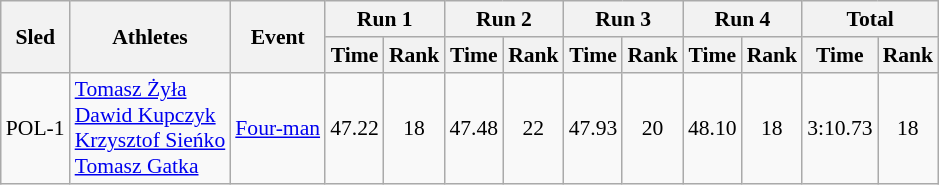<table class="wikitable"  border="1" style="font-size:90%">
<tr>
<th rowspan="2">Sled</th>
<th rowspan="2">Athletes</th>
<th rowspan="2">Event</th>
<th colspan="2">Run 1</th>
<th colspan="2">Run 2</th>
<th colspan="2">Run 3</th>
<th colspan="2">Run 4</th>
<th colspan="2">Total</th>
</tr>
<tr>
<th>Time</th>
<th>Rank</th>
<th>Time</th>
<th>Rank</th>
<th>Time</th>
<th>Rank</th>
<th>Time</th>
<th>Rank</th>
<th>Time</th>
<th>Rank</th>
</tr>
<tr>
<td align="center">POL-1</td>
<td><a href='#'>Tomasz Żyła</a><br><a href='#'>Dawid Kupczyk</a><br><a href='#'>Krzysztof Sieńko</a><br><a href='#'>Tomasz Gatka</a></td>
<td><a href='#'>Four-man</a></td>
<td align="center">47.22</td>
<td align="center">18</td>
<td align="center">47.48</td>
<td align="center">22</td>
<td align="center">47.93</td>
<td align="center">20</td>
<td align="center">48.10</td>
<td align="center">18</td>
<td align="center">3:10.73</td>
<td align="center">18</td>
</tr>
</table>
